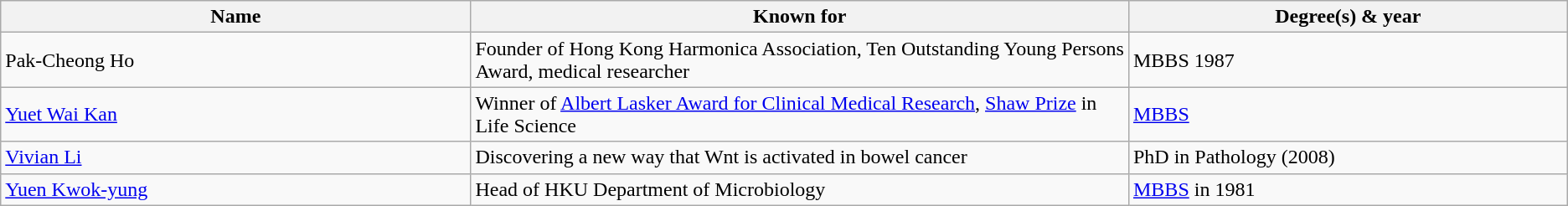<table class="wikitable">
<tr>
<th bgcolor="#e5e5e5" width="30%">Name</th>
<th bgcolor="#e5e5e5" width="42%">Known for</th>
<th bgcolor="#e5e5e5" width="28%">Degree(s) & year</th>
</tr>
<tr>
<td>Pak-Cheong Ho</td>
<td>Founder of Hong Kong Harmonica Association, Ten Outstanding Young Persons Award, medical researcher</td>
<td>MBBS 1987</td>
</tr>
<tr>
<td><a href='#'>Yuet Wai Kan</a></td>
<td>Winner of <a href='#'>Albert Lasker Award for Clinical Medical Research</a>, <a href='#'>Shaw Prize</a> in Life Science</td>
<td><a href='#'>MBBS</a></td>
</tr>
<tr>
<td><a href='#'>Vivian Li</a></td>
<td>Discovering a new way that Wnt is activated in bowel cancer</td>
<td>PhD in Pathology (2008)</td>
</tr>
<tr>
<td><a href='#'>Yuen Kwok-yung</a></td>
<td>Head of HKU Department of Microbiology</td>
<td><a href='#'>MBBS</a> in 1981</td>
</tr>
</table>
